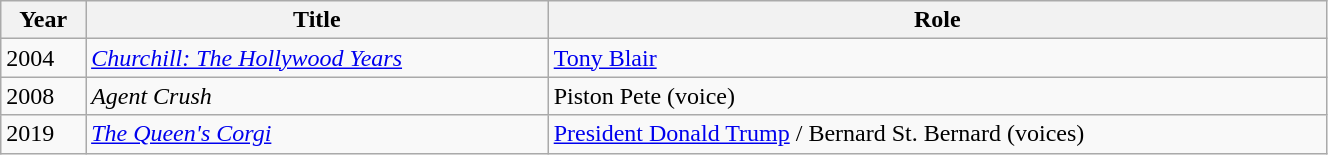<table class="wikitable" style="width:70%;">
<tr>
<th>Year</th>
<th>Title</th>
<th>Role</th>
</tr>
<tr>
<td>2004</td>
<td><em><a href='#'>Churchill: The Hollywood Years</a></em></td>
<td><a href='#'>Tony Blair</a></td>
</tr>
<tr>
<td>2008</td>
<td><em>Agent Crush</em></td>
<td>Piston Pete (voice)</td>
</tr>
<tr>
<td>2019</td>
<td><em><a href='#'>The Queen's Corgi</a></em></td>
<td><a href='#'>President Donald Trump</a> / Bernard St. Bernard (voices)</td>
</tr>
</table>
